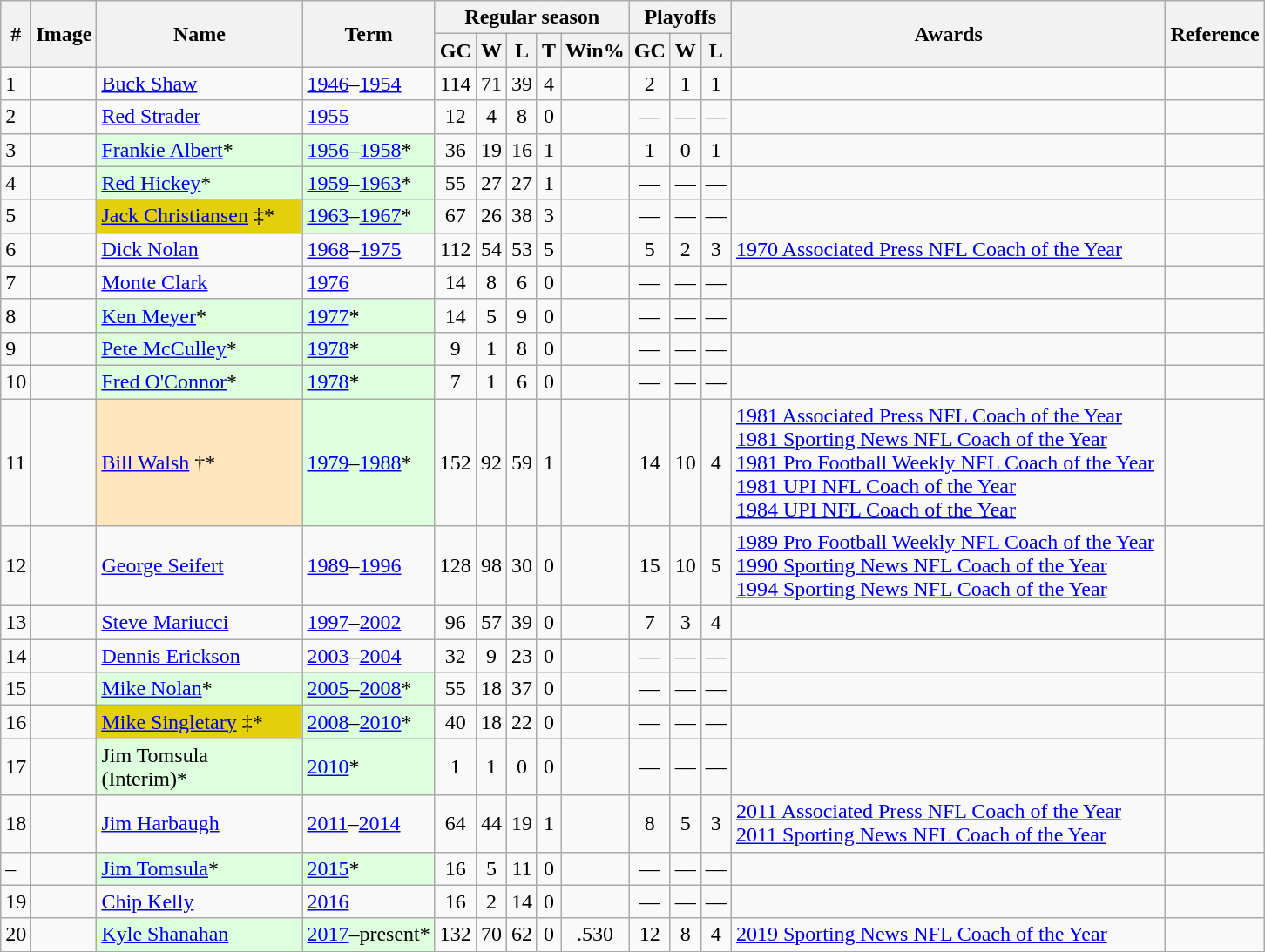<table class="wikitable sortable">
<tr>
<th rowspan="2">#</th>
<th rowspan="2">Image</th>
<th rowspan="2" scope="col" width="150">Name</th>
<th rowspan="2">Term</th>
<th colspan="5">Regular season</th>
<th colspan="3">Playoffs</th>
<th rowspan="2" width="325">Awards</th>
<th rowspan="2">Reference</th>
</tr>
<tr>
<th>GC</th>
<th>W</th>
<th>L</th>
<th>T</th>
<th>Win%</th>
<th>GC</th>
<th>W</th>
<th>L</th>
</tr>
<tr>
<td>1</td>
<td></td>
<td><a href='#'>Buck Shaw</a></td>
<td><a href='#'>1946</a>–<a href='#'>1954</a></td>
<td align="center">114</td>
<td align="center">71</td>
<td align="center">39</td>
<td align="center">4</td>
<td align="center"></td>
<td align="center">2</td>
<td align="center">1</td>
<td align="center">1</td>
<td></td>
<td align=center></td>
</tr>
<tr>
<td>2</td>
<td></td>
<td><a href='#'>Red Strader</a></td>
<td><a href='#'>1955</a></td>
<td align="center">12</td>
<td align="center">4</td>
<td align="center">8</td>
<td align="center">0</td>
<td align="center"></td>
<td align="center">—</td>
<td align="center">—</td>
<td align="center">—</td>
<td></td>
<td align=center></td>
</tr>
<tr>
<td>3</td>
<td></td>
<td style="background-color:#ddffdd"><a href='#'>Frankie Albert</a>*</td>
<td style="background-color:#ddffdd"><a href='#'>1956</a>–<a href='#'>1958</a>*</td>
<td align="center">36</td>
<td align="center">19</td>
<td align="center">16</td>
<td align="center">1</td>
<td align="center"></td>
<td align="center">1</td>
<td align="center">0</td>
<td align="center">1</td>
<td></td>
<td align=center></td>
</tr>
<tr>
<td>4</td>
<td></td>
<td style="background-color:#ddffdd"><a href='#'>Red Hickey</a>*</td>
<td style="background-color:#ddffdd"><a href='#'>1959</a>–<a href='#'>1963</a>*</td>
<td align="center">55</td>
<td align="center">27</td>
<td align="center">27</td>
<td align="center">1</td>
<td align="center"></td>
<td align="center">—</td>
<td align="center">—</td>
<td align="center">—</td>
<td></td>
<td align=center></td>
</tr>
<tr>
<td>5</td>
<td></td>
<td style="background-color:#E4D00A"><a href='#'>Jack Christiansen</a> ‡*</td>
<td style="background-color:#ddffdd"><a href='#'>1963</a>–<a href='#'>1967</a>*</td>
<td align="center">67</td>
<td align="center">26</td>
<td align="center">38</td>
<td align="center">3</td>
<td align="center"></td>
<td align="center">—</td>
<td align="center">—</td>
<td align="center">—</td>
<td></td>
<td align=center></td>
</tr>
<tr>
<td>6</td>
<td></td>
<td><a href='#'>Dick Nolan</a></td>
<td><a href='#'>1968</a>–<a href='#'>1975</a></td>
<td align="center">112</td>
<td align="center">54</td>
<td align="center">53</td>
<td align="center">5</td>
<td align="center"></td>
<td align="center">5</td>
<td align="center">2</td>
<td align="center">3</td>
<td><a href='#'>1970 Associated Press NFL Coach of the Year</a></td>
<td align=center></td>
</tr>
<tr>
<td>7</td>
<td></td>
<td><a href='#'>Monte Clark</a></td>
<td><a href='#'>1976</a></td>
<td align="center">14</td>
<td align="center">8</td>
<td align="center">6</td>
<td align="center">0</td>
<td align="center"></td>
<td align="center">—</td>
<td align="center">—</td>
<td align="center">—</td>
<td></td>
<td align=center></td>
</tr>
<tr>
<td>8</td>
<td></td>
<td style="background-color:#ddffdd"><a href='#'>Ken Meyer</a>*</td>
<td style="background-color:#ddffdd"><a href='#'>1977</a>*</td>
<td align="center">14</td>
<td align="center">5</td>
<td align="center">9</td>
<td align="center">0</td>
<td align="center"></td>
<td align="center">—</td>
<td align="center">—</td>
<td align="center">—</td>
<td></td>
<td align=center></td>
</tr>
<tr>
<td>9</td>
<td></td>
<td style="background-color:#ddffdd"><a href='#'>Pete McCulley</a>*</td>
<td style="background-color:#ddffdd"><a href='#'>1978</a>*</td>
<td align="center">9</td>
<td align="center">1</td>
<td align="center">8</td>
<td align="center">0</td>
<td align="center"></td>
<td align="center">—</td>
<td align="center">—</td>
<td align="center">—</td>
<td></td>
<td align=center></td>
</tr>
<tr>
<td>10</td>
<td></td>
<td style="background-color:#ddffdd"><a href='#'>Fred O'Connor</a>*</td>
<td style="background-color:#ddffdd"><a href='#'>1978</a>*</td>
<td align="center">7</td>
<td align="center">1</td>
<td align="center">6</td>
<td align="center">0</td>
<td align="center"></td>
<td align="center">—</td>
<td align="center">—</td>
<td align="center">—</td>
<td></td>
<td align=center></td>
</tr>
<tr>
<td>11</td>
<td></td>
<td style="background-color:#FFE6BD"><a href='#'>Bill Walsh</a> †*</td>
<td style="background-color:#ddffdd"><a href='#'>1979</a>–<a href='#'>1988</a>*</td>
<td align="center">152</td>
<td align="center">92</td>
<td align="center">59</td>
<td align="center">1</td>
<td align="center"></td>
<td align="center">14</td>
<td align="center">10</td>
<td align="center">4</td>
<td><a href='#'>1981 Associated Press NFL Coach of the Year</a><br><a href='#'>1981 Sporting News NFL Coach of the Year</a><br><a href='#'>1981 Pro Football Weekly NFL Coach of the Year</a><br><a href='#'>1981 UPI NFL Coach of the Year</a><br><a href='#'>1984 UPI NFL Coach of the Year</a></td>
<td align=center></td>
</tr>
<tr>
<td>12</td>
<td></td>
<td><a href='#'>George Seifert</a></td>
<td><a href='#'>1989</a>–<a href='#'>1996</a></td>
<td align="center">128</td>
<td align="center">98</td>
<td align="center">30</td>
<td align="center">0</td>
<td align="center"></td>
<td align="center">15</td>
<td align="center">10</td>
<td align="center">5</td>
<td><a href='#'>1989 Pro Football Weekly NFL Coach of the Year</a><br><a href='#'>1990 Sporting News NFL Coach of the Year</a><br><a href='#'>1994 Sporting News NFL Coach of the Year</a></td>
<td align=center></td>
</tr>
<tr>
<td>13</td>
<td></td>
<td><a href='#'>Steve Mariucci</a></td>
<td><a href='#'>1997</a>–<a href='#'>2002</a></td>
<td align="center">96</td>
<td align="center">57</td>
<td align="center">39</td>
<td align="center">0</td>
<td align="center"></td>
<td align="center">7</td>
<td align="center">3</td>
<td align="center">4</td>
<td></td>
<td align=center></td>
</tr>
<tr>
<td>14</td>
<td></td>
<td><a href='#'>Dennis Erickson</a></td>
<td><a href='#'>2003</a>–<a href='#'>2004</a></td>
<td align="center">32</td>
<td align="center">9</td>
<td align="center">23</td>
<td align="center">0</td>
<td align="center"></td>
<td align="center">—</td>
<td align="center">—</td>
<td align="center">—</td>
<td></td>
<td align=center></td>
</tr>
<tr>
<td>15</td>
<td></td>
<td style="background-color:#ddffdd"><a href='#'>Mike Nolan</a>*</td>
<td style="background-color:#ddffdd"><a href='#'>2005</a>–<a href='#'>2008</a>*</td>
<td align="center">55</td>
<td align="center">18</td>
<td align="center">37</td>
<td align="center">0</td>
<td align="center"></td>
<td align="center">—</td>
<td align="center">—</td>
<td align="center">—</td>
<td></td>
<td align=center></td>
</tr>
<tr>
<td>16</td>
<td></td>
<td style="background-color:#E4D00A"><a href='#'>Mike Singletary</a> ‡*</td>
<td style="background-color:#ddffdd"><a href='#'>2008</a>–<a href='#'>2010</a>*</td>
<td align="center">40</td>
<td align="center">18</td>
<td align="center">22</td>
<td align="center">0</td>
<td align="center"></td>
<td align="center">—</td>
<td align="center">—</td>
<td align="center">—</td>
<td></td>
<td align=center></td>
</tr>
<tr>
<td>17</td>
<td></td>
<td style="background-color:#ddffdd">Jim Tomsula (Interim)*</td>
<td style="background-color:#ddffdd"><a href='#'>2010</a>* </td>
<td align="center">1</td>
<td align="center">1</td>
<td align="center">0</td>
<td align="center">0</td>
<td align="center"></td>
<td align="center">—</td>
<td align="center">—</td>
<td align="center">—</td>
<td></td>
<td align=center></td>
</tr>
<tr>
<td>18</td>
<td></td>
<td><a href='#'>Jim Harbaugh</a></td>
<td><a href='#'>2011</a>–<a href='#'>2014</a></td>
<td align="center">64</td>
<td align="center">44</td>
<td align="center">19</td>
<td align="center">1</td>
<td align="center"></td>
<td align="center">8</td>
<td align="center">5</td>
<td align="center">3</td>
<td><a href='#'>2011 Associated Press NFL Coach of the Year</a><br><a href='#'>2011 Sporting News NFL Coach of the Year</a><br></td>
<td align=center></td>
</tr>
<tr>
<td>–</td>
<td></td>
<td style="background-color:#ddffdd"><a href='#'>Jim Tomsula</a>*</td>
<td style="background-color:#ddffdd"><a href='#'>2015</a>*</td>
<td align="center">16</td>
<td align="center">5</td>
<td align="center">11</td>
<td align="center">0</td>
<td align="center"></td>
<td align="center">—</td>
<td align="center">—</td>
<td align="center">—</td>
<td></td>
<td align=center></td>
</tr>
<tr>
<td>19</td>
<td></td>
<td><a href='#'>Chip Kelly</a></td>
<td><a href='#'>2016</a></td>
<td align="center">16</td>
<td align="center">2</td>
<td align="center">14</td>
<td align="center">0</td>
<td align="center"></td>
<td align="center">—</td>
<td align="center">—</td>
<td align="center">—</td>
<td></td>
<td align="center"></td>
</tr>
<tr>
<td>20</td>
<td></td>
<td style="background-color:#ddffdd"><a href='#'>Kyle Shanahan</a></td>
<td style="background-color:#ddffdd"><a href='#'>2017</a>–present*</td>
<td align="center">132</td>
<td align="center">70</td>
<td align="center">62</td>
<td align="center">0</td>
<td align="center">.530</td>
<td align="center">12</td>
<td align="center">8</td>
<td align="center">4</td>
<td><a href='#'>2019 Sporting News NFL Coach of the Year</a></td>
<td align="center"></td>
</tr>
</table>
